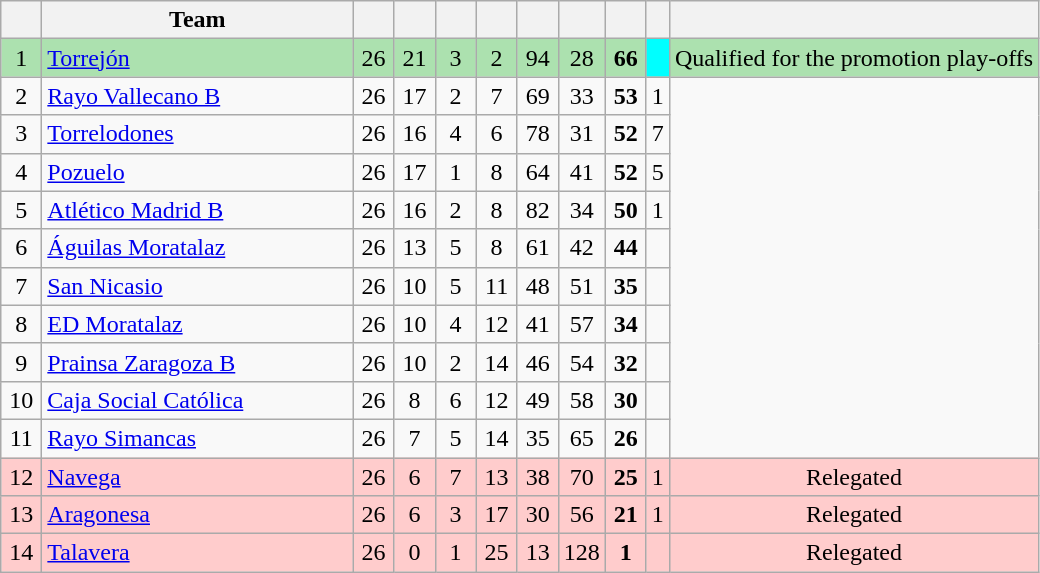<table class="wikitable" style="text-align: center;">
<tr>
<th width=20></th>
<th width=200>Team</th>
<th width=20></th>
<th width=20></th>
<th width=20></th>
<th width=20></th>
<th width=20></th>
<th width=20></th>
<th width=20></th>
<th></th>
<th></th>
</tr>
<tr bgcolor=ACE1AF>
<td>1</td>
<td align="left"><a href='#'>Torrejón</a></td>
<td>26</td>
<td>21</td>
<td>3</td>
<td>2</td>
<td>94</td>
<td>28</td>
<td><strong>66</strong></td>
<td bgcolor=00FFFF></td>
<td>Qualified for the promotion play-offs</td>
</tr>
<tr>
<td>2</td>
<td align="left"><a href='#'>Rayo Vallecano B</a></td>
<td>26</td>
<td>17</td>
<td>2</td>
<td>7</td>
<td>69</td>
<td>33</td>
<td><strong>53</strong></td>
<td>1</td>
</tr>
<tr>
<td>3</td>
<td align="left"><a href='#'>Torrelodones</a></td>
<td>26</td>
<td>16</td>
<td>4</td>
<td>6</td>
<td>78</td>
<td>31</td>
<td><strong>52</strong></td>
<td>7</td>
</tr>
<tr>
<td>4</td>
<td align="left"><a href='#'>Pozuelo</a></td>
<td>26</td>
<td>17</td>
<td>1</td>
<td>8</td>
<td>64</td>
<td>41</td>
<td><strong>52</strong></td>
<td>5</td>
</tr>
<tr>
<td>5</td>
<td align="left"><a href='#'>Atlético Madrid B</a></td>
<td>26</td>
<td>16</td>
<td>2</td>
<td>8</td>
<td>82</td>
<td>34</td>
<td><strong>50</strong></td>
<td>1</td>
</tr>
<tr>
<td>6</td>
<td align="left"><a href='#'>Águilas Moratalaz</a></td>
<td>26</td>
<td>13</td>
<td>5</td>
<td>8</td>
<td>61</td>
<td>42</td>
<td><strong>44</strong></td>
<td></td>
</tr>
<tr>
<td>7</td>
<td align="left"><a href='#'>San Nicasio</a></td>
<td>26</td>
<td>10</td>
<td>5</td>
<td>11</td>
<td>48</td>
<td>51</td>
<td><strong>35</strong></td>
<td></td>
</tr>
<tr>
<td>8</td>
<td align="left"><a href='#'>ED Moratalaz</a></td>
<td>26</td>
<td>10</td>
<td>4</td>
<td>12</td>
<td>41</td>
<td>57</td>
<td><strong>34</strong></td>
<td></td>
</tr>
<tr>
<td>9</td>
<td align="left"><a href='#'>Prainsa Zaragoza B</a></td>
<td>26</td>
<td>10</td>
<td>2</td>
<td>14</td>
<td>46</td>
<td>54</td>
<td><strong>32</strong></td>
<td></td>
</tr>
<tr>
<td>10</td>
<td align="left"><a href='#'>Caja Social Católica</a></td>
<td>26</td>
<td>8</td>
<td>6</td>
<td>12</td>
<td>49</td>
<td>58</td>
<td><strong>30</strong></td>
<td></td>
</tr>
<tr>
<td>11</td>
<td align="left"><a href='#'>Rayo Simancas</a></td>
<td>26</td>
<td>7</td>
<td>5</td>
<td>14</td>
<td>35</td>
<td>65</td>
<td><strong>26</strong></td>
<td></td>
</tr>
<tr bgcolor=FFCCCC>
<td>12</td>
<td align="left"><a href='#'>Navega</a></td>
<td>26</td>
<td>6</td>
<td>7</td>
<td>13</td>
<td>38</td>
<td>70</td>
<td><strong>25</strong></td>
<td>1</td>
<td>Relegated</td>
</tr>
<tr bgcolor=FFCCCC>
<td>13</td>
<td align="left"><a href='#'>Aragonesa</a></td>
<td>26</td>
<td>6</td>
<td>3</td>
<td>17</td>
<td>30</td>
<td>56</td>
<td><strong>21</strong></td>
<td>1</td>
<td>Relegated</td>
</tr>
<tr bgcolor=FFCCCC>
<td>14</td>
<td align="left"><a href='#'>Talavera</a></td>
<td>26</td>
<td>0</td>
<td>1</td>
<td>25</td>
<td>13</td>
<td>128</td>
<td><strong>1</strong></td>
<td></td>
<td>Relegated</td>
</tr>
</table>
